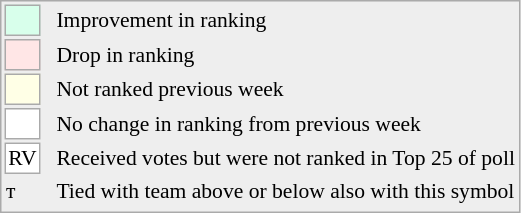<table style="font-size:90%; border:1px solid #aaa; white-space:nowrap; background:#eee;">
<tr>
<td style="background:#d8ffeb; width:20px; border:1px solid #aaa;"> </td>
<td rowspan=6> </td>
<td>Improvement in ranking</td>
</tr>
<tr>
<td style="background:#ffe6e6; width:20px; border:1px solid #aaa;"> </td>
<td>Drop in ranking</td>
</tr>
<tr>
<td style="background:#ffffe6; width:20px; border:1px solid #aaa;"> </td>
<td>Not ranked previous week</td>
</tr>
<tr>
<td style="background:#fff; width:20px; border:1px solid #aaa;"> </td>
<td>No change in ranking from previous week</td>
</tr>
<tr>
<td style="text-align:center; width:20px; border:1px solid #aaa; background:white;">RV</td>
<td>Received votes but were not ranked in Top 25 of poll</td>
</tr>
<tr>
<td>т</td>
<td>Tied with team above or below also with this symbol</td>
</tr>
<tr>
</tr>
</table>
